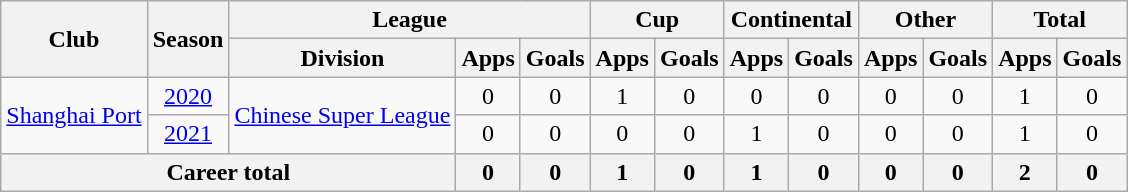<table class="wikitable" style="text-align: center">
<tr>
<th rowspan="2">Club</th>
<th rowspan="2">Season</th>
<th colspan="3">League</th>
<th colspan="2">Cup</th>
<th colspan="2">Continental</th>
<th colspan="2">Other</th>
<th colspan="2">Total</th>
</tr>
<tr>
<th>Division</th>
<th>Apps</th>
<th>Goals</th>
<th>Apps</th>
<th>Goals</th>
<th>Apps</th>
<th>Goals</th>
<th>Apps</th>
<th>Goals</th>
<th>Apps</th>
<th>Goals</th>
</tr>
<tr>
<td rowspan="2"><a href='#'>Shanghai Port</a></td>
<td><a href='#'>2020</a></td>
<td rowspan="2"><a href='#'>Chinese Super League</a></td>
<td>0</td>
<td>0</td>
<td>1</td>
<td>0</td>
<td>0</td>
<td>0</td>
<td>0</td>
<td>0</td>
<td>1</td>
<td>0</td>
</tr>
<tr>
<td><a href='#'>2021</a></td>
<td>0</td>
<td>0</td>
<td>0</td>
<td>0</td>
<td>1</td>
<td>0</td>
<td>0</td>
<td>0</td>
<td>1</td>
<td>0</td>
</tr>
<tr>
<th colspan=3>Career total</th>
<th>0</th>
<th>0</th>
<th>1</th>
<th>0</th>
<th>1</th>
<th>0</th>
<th>0</th>
<th>0</th>
<th>2</th>
<th>0</th>
</tr>
</table>
